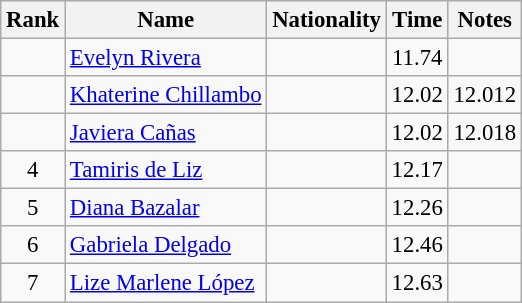<table class="wikitable sortable" style="text-align:center;font-size:95%">
<tr>
<th>Rank</th>
<th>Name</th>
<th>Nationality</th>
<th>Time</th>
<th>Notes</th>
</tr>
<tr>
<td></td>
<td align=left><a href='#'>Evelyn Rivera</a></td>
<td align=left></td>
<td>11.74</td>
<td></td>
</tr>
<tr>
<td></td>
<td align=left><a href='#'>Khaterine Chillambo</a></td>
<td align=left></td>
<td>12.02</td>
<td>12.012</td>
</tr>
<tr>
<td></td>
<td align=left><a href='#'>Javiera Cañas</a></td>
<td align=left></td>
<td>12.02</td>
<td>12.018</td>
</tr>
<tr>
<td>4</td>
<td align=left><a href='#'>Tamiris de Liz</a></td>
<td align=left></td>
<td>12.17</td>
<td></td>
</tr>
<tr>
<td>5</td>
<td align=left><a href='#'>Diana Bazalar</a></td>
<td align=left></td>
<td>12.26</td>
<td></td>
</tr>
<tr>
<td>6</td>
<td align=left><a href='#'>Gabriela Delgado</a></td>
<td align=left></td>
<td>12.46</td>
<td></td>
</tr>
<tr>
<td>7</td>
<td align=left><a href='#'>Lize Marlene López</a></td>
<td align=left></td>
<td>12.63</td>
<td></td>
</tr>
</table>
